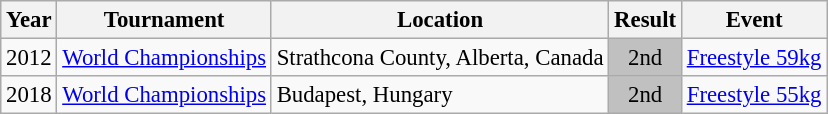<table class="wikitable" style="font-size:95%;">
<tr>
<th>Year</th>
<th>Tournament</th>
<th>Location</th>
<th>Result</th>
<th>Event</th>
</tr>
<tr>
<td>2012</td>
<td><a href='#'>World Championships</a></td>
<td>Strathcona County, Alberta, Canada</td>
<td align="center" bgcolor="silver">2nd</td>
<td><a href='#'>Freestyle 59kg</a></td>
</tr>
<tr>
<td>2018</td>
<td><a href='#'>World Championships</a></td>
<td>Budapest, Hungary</td>
<td align="center" bgcolor="silver">2nd</td>
<td><a href='#'>Freestyle 55kg</a></td>
</tr>
</table>
